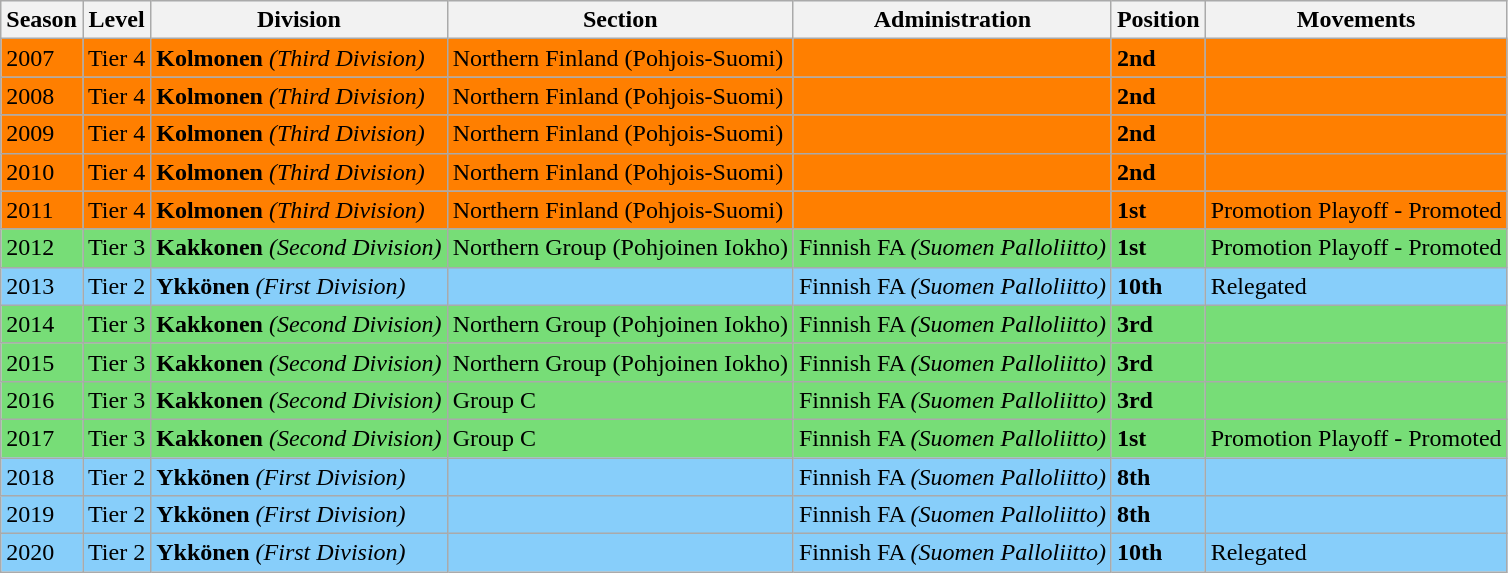<table class="wikitable">
<tr style="background:#f0f6fa;">
<th><strong>Season</strong></th>
<th><strong>Level</strong></th>
<th><strong>Division</strong></th>
<th><strong>Section</strong></th>
<th><strong>Administration</strong></th>
<th><strong>Position</strong></th>
<th><strong>Movements</strong></th>
</tr>
<tr>
<td style="background:#FF7F00;">2007</td>
<td style="background:#FF7F00;">Tier 4</td>
<td style="background:#FF7F00;"><strong>Kolmonen</strong> <em>(Third Division)</em></td>
<td style="background:#FF7F00;">Northern Finland (Pohjois-Suomi)</td>
<td style="background:#FF7F00;"></td>
<td style="background:#FF7F00;"><strong>2nd</strong></td>
<td style="background:#FF7F00;"></td>
</tr>
<tr>
<td style="background:#FF7F00;">2008</td>
<td style="background:#FF7F00;">Tier 4</td>
<td style="background:#FF7F00;"><strong>Kolmonen</strong> <em>(Third Division)</em></td>
<td style="background:#FF7F00;">Northern Finland (Pohjois-Suomi)</td>
<td style="background:#FF7F00;"></td>
<td style="background:#FF7F00;"><strong>2nd</strong></td>
<td style="background:#FF7F00;"></td>
</tr>
<tr>
<td style="background:#FF7F00;">2009</td>
<td style="background:#FF7F00;">Tier 4</td>
<td style="background:#FF7F00;"><strong>Kolmonen</strong> <em>(Third Division)</em></td>
<td style="background:#FF7F00;">Northern Finland (Pohjois-Suomi)</td>
<td style="background:#FF7F00;"></td>
<td style="background:#FF7F00;"><strong>2nd</strong></td>
<td style="background:#FF7F00;"></td>
</tr>
<tr>
<td style="background:#FF7F00;">2010</td>
<td style="background:#FF7F00;">Tier 4</td>
<td style="background:#FF7F00;"><strong>Kolmonen</strong> <em>(Third Division)</em></td>
<td style="background:#FF7F00;">Northern Finland (Pohjois-Suomi)</td>
<td style="background:#FF7F00;"></td>
<td style="background:#FF7F00;"><strong>2nd</strong></td>
<td style="background:#FF7F00;"></td>
</tr>
<tr>
<td style="background:#FF7F00;">2011</td>
<td style="background:#FF7F00;">Tier 4</td>
<td style="background:#FF7F00;"><strong>Kolmonen</strong> <em>(Third Division)</em></td>
<td style="background:#FF7F00;">Northern Finland (Pohjois-Suomi)</td>
<td style="background:#FF7F00;"></td>
<td style="background:#FF7F00;"><strong>1st</strong></td>
<td style="background:#FF7F00;">Promotion Playoff - Promoted</td>
</tr>
<tr>
<td style="background:#77DD77;">2012</td>
<td style="background:#77DD77;">Tier 3</td>
<td style="background:#77DD77;"><strong>Kakkonen</strong> <em>(Second Division)</em></td>
<td style="background:#77DD77;">Northern Group (Pohjoinen Iokho)</td>
<td style="background:#77DD77;">Finnish FA <em>(Suomen Palloliitto)</em></td>
<td style="background:#77DD77;"><strong>1st</strong></td>
<td style="background:#77DD77;">Promotion Playoff - Promoted</td>
</tr>
<tr>
<td style="background:#87CEFA;">2013</td>
<td style="background:#87CEFA;">Tier 2</td>
<td style="background:#87CEFA;"><strong>Ykkönen</strong> <em>(First Division)</em></td>
<td style="background:#87CEFA;"></td>
<td style="background:#87CEFA;">Finnish FA <em>(Suomen Palloliitto)</em></td>
<td style="background:#87CEFA;"><strong>10th</strong></td>
<td style="background:#87CEFA;">Relegated</td>
</tr>
<tr>
<td style="background:#77DD77;">2014</td>
<td style="background:#77DD77;">Tier 3</td>
<td style="background:#77DD77;"><strong>Kakkonen</strong> <em>(Second Division)</em></td>
<td style="background:#77DD77;">Northern Group (Pohjoinen Iokho)</td>
<td style="background:#77DD77;">Finnish FA <em>(Suomen Palloliitto)</em></td>
<td style="background:#77DD77;"><strong>3rd</strong></td>
<td style="background:#77DD77;"></td>
</tr>
<tr>
<td style="background:#77DD77;">2015</td>
<td style="background:#77DD77;">Tier 3</td>
<td style="background:#77DD77;"><strong>Kakkonen</strong> <em>(Second Division)</em></td>
<td style="background:#77DD77;">Northern Group (Pohjoinen Iokho)</td>
<td style="background:#77DD77;">Finnish FA <em>(Suomen Palloliitto)</em></td>
<td style="background:#77DD77;"><strong>3rd</strong></td>
<td style="background:#77DD77;"></td>
</tr>
<tr>
<td style="background:#77DD77;">2016</td>
<td style="background:#77DD77;">Tier 3</td>
<td style="background:#77DD77;"><strong>Kakkonen</strong> <em>(Second Division)</em></td>
<td style="background:#77DD77;">Group C</td>
<td style="background:#77DD77;">Finnish FA <em>(Suomen Palloliitto)</em></td>
<td style="background:#77DD77;"><strong>3rd</strong></td>
<td style="background:#77DD77;"></td>
</tr>
<tr>
<td style="background:#77DD77;">2017</td>
<td style="background:#77DD77;">Tier 3</td>
<td style="background:#77DD77;"><strong>Kakkonen</strong> <em>(Second Division)</em></td>
<td style="background:#77DD77;">Group C</td>
<td style="background:#77DD77;">Finnish FA <em>(Suomen Palloliitto)</em></td>
<td style="background:#77DD77;"><strong>1st</strong></td>
<td style="background:#77DD77;">Promotion Playoff - Promoted</td>
</tr>
<tr>
<td style="background:#87CEFA;">2018</td>
<td style="background:#87CEFA;">Tier 2</td>
<td style="background:#87CEFA;"><strong>Ykkönen</strong> <em>(First Division)</em></td>
<td style="background:#87CEFA;"></td>
<td style="background:#87CEFA;">Finnish FA <em>(Suomen Palloliitto)</em></td>
<td style="background:#87CEFA;"><strong>8th</strong></td>
<td style="background:#87CEFA;"></td>
</tr>
<tr>
<td style="background:#87CEFA;">2019</td>
<td style="background:#87CEFA;">Tier 2</td>
<td style="background:#87CEFA;"><strong>Ykkönen</strong> <em>(First Division)</em></td>
<td style="background:#87CEFA;"></td>
<td style="background:#87CEFA;">Finnish FA <em>(Suomen Palloliitto)</em></td>
<td style="background:#87CEFA;"><strong>8th</strong></td>
<td style="background:#87CEFA;"></td>
</tr>
<tr>
<td style="background:#87CEFA;">2020</td>
<td style="background:#87CEFA;">Tier 2</td>
<td style="background:#87CEFA;"><strong>Ykkönen</strong> <em>(First Division)</em></td>
<td style="background:#87CEFA;"></td>
<td style="background:#87CEFA;">Finnish FA <em>(Suomen Palloliitto)</em></td>
<td style="background:#87CEFA;"><strong>10th</strong></td>
<td style="background:#87CEFA;">Relegated</td>
</tr>
</table>
